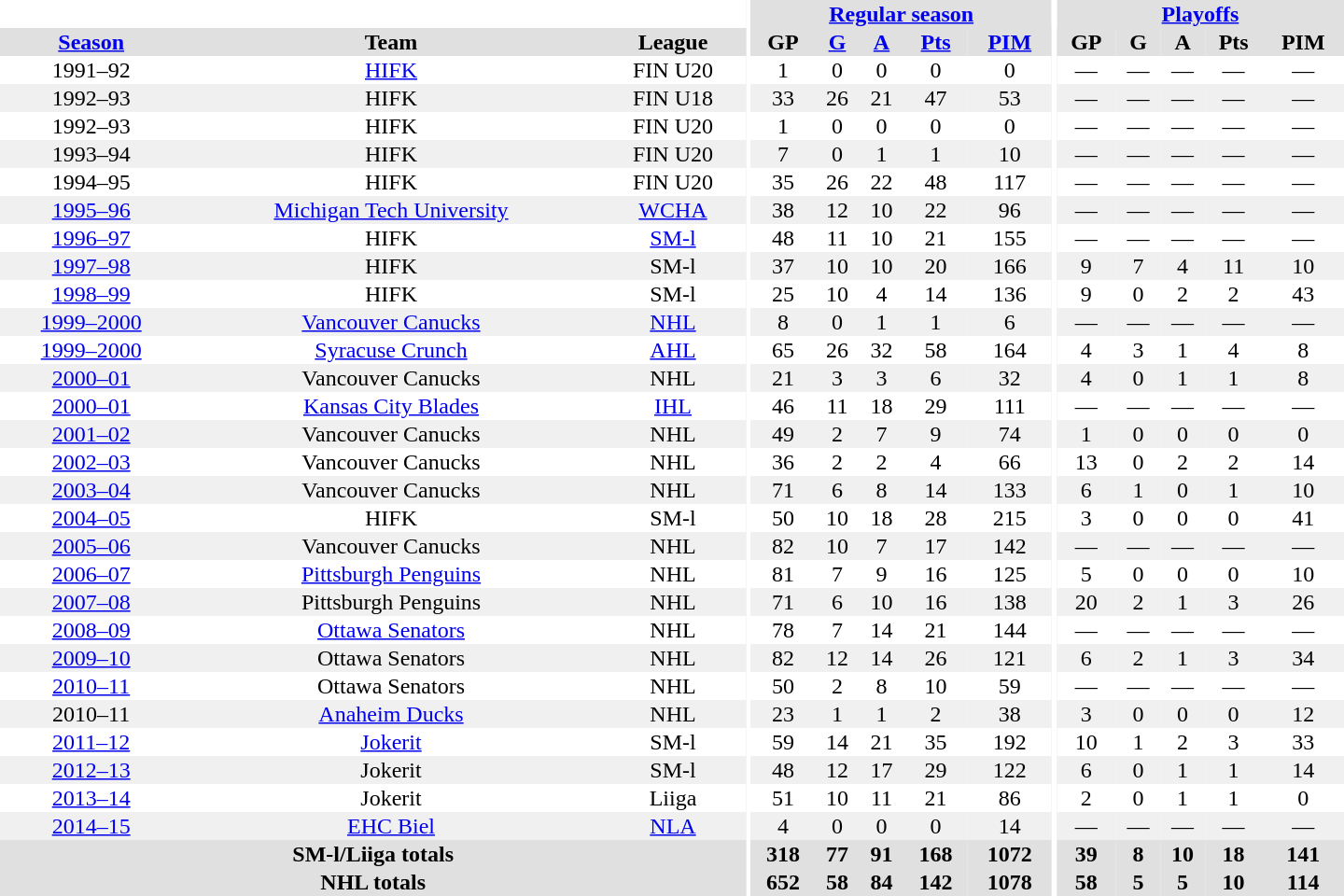<table border="0" cellpadding="1" cellspacing="0" style="text-align:center; width:60em">
<tr bgcolor="#e0e0e0">
<th colspan="3" bgcolor="#ffffff"></th>
<th rowspan="99" bgcolor="#ffffff"></th>
<th colspan="5"><a href='#'>Regular season</a></th>
<th rowspan="99" bgcolor="#ffffff"></th>
<th colspan="5"><a href='#'>Playoffs</a></th>
</tr>
<tr bgcolor="#e0e0e0">
<th><a href='#'>Season</a></th>
<th>Team</th>
<th>League</th>
<th>GP</th>
<th><a href='#'>G</a></th>
<th><a href='#'>A</a></th>
<th><a href='#'>Pts</a></th>
<th><a href='#'>PIM</a></th>
<th>GP</th>
<th>G</th>
<th>A</th>
<th>Pts</th>
<th>PIM</th>
</tr>
<tr>
<td>1991–92</td>
<td><a href='#'>HIFK</a></td>
<td>FIN U20</td>
<td>1</td>
<td>0</td>
<td>0</td>
<td>0</td>
<td>0</td>
<td>—</td>
<td>—</td>
<td>—</td>
<td>—</td>
<td>—</td>
</tr>
<tr bgcolor="#f0f0f0">
<td>1992–93</td>
<td>HIFK</td>
<td>FIN U18</td>
<td>33</td>
<td>26</td>
<td>21</td>
<td>47</td>
<td>53</td>
<td>—</td>
<td>—</td>
<td>—</td>
<td>—</td>
<td>—</td>
</tr>
<tr>
<td>1992–93</td>
<td>HIFK</td>
<td>FIN U20</td>
<td>1</td>
<td>0</td>
<td>0</td>
<td>0</td>
<td>0</td>
<td>—</td>
<td>—</td>
<td>—</td>
<td>—</td>
<td>—</td>
</tr>
<tr bgcolor="#f0f0f0">
<td>1993–94</td>
<td>HIFK</td>
<td>FIN U20</td>
<td>7</td>
<td>0</td>
<td>1</td>
<td>1</td>
<td>10</td>
<td>—</td>
<td>—</td>
<td>—</td>
<td>—</td>
<td>—</td>
</tr>
<tr>
<td>1994–95</td>
<td>HIFK</td>
<td>FIN U20</td>
<td>35</td>
<td>26</td>
<td>22</td>
<td>48</td>
<td>117</td>
<td>—</td>
<td>—</td>
<td>—</td>
<td>—</td>
<td>—</td>
</tr>
<tr bgcolor="#f0f0f0">
<td><a href='#'>1995–96</a></td>
<td><a href='#'>Michigan Tech University</a></td>
<td><a href='#'>WCHA</a></td>
<td>38</td>
<td>12</td>
<td>10</td>
<td>22</td>
<td>96</td>
<td>—</td>
<td>—</td>
<td>—</td>
<td>—</td>
<td>—</td>
</tr>
<tr>
<td><a href='#'>1996–97</a></td>
<td>HIFK</td>
<td><a href='#'>SM-l</a></td>
<td>48</td>
<td>11</td>
<td>10</td>
<td>21</td>
<td>155</td>
<td>—</td>
<td>—</td>
<td>—</td>
<td>—</td>
<td>—</td>
</tr>
<tr bgcolor="#f0f0f0">
<td><a href='#'>1997–98</a></td>
<td>HIFK</td>
<td>SM-l</td>
<td>37</td>
<td>10</td>
<td>10</td>
<td>20</td>
<td>166</td>
<td>9</td>
<td>7</td>
<td>4</td>
<td>11</td>
<td>10</td>
</tr>
<tr>
<td><a href='#'>1998–99</a></td>
<td>HIFK</td>
<td>SM-l</td>
<td>25</td>
<td>10</td>
<td>4</td>
<td>14</td>
<td>136</td>
<td>9</td>
<td>0</td>
<td>2</td>
<td>2</td>
<td>43</td>
</tr>
<tr bgcolor="#f0f0f0">
<td><a href='#'>1999–2000</a></td>
<td><a href='#'>Vancouver Canucks</a></td>
<td><a href='#'>NHL</a></td>
<td>8</td>
<td>0</td>
<td>1</td>
<td>1</td>
<td>6</td>
<td>—</td>
<td>—</td>
<td>—</td>
<td>—</td>
<td>—</td>
</tr>
<tr>
<td><a href='#'>1999–2000</a></td>
<td><a href='#'>Syracuse Crunch</a></td>
<td><a href='#'>AHL</a></td>
<td>65</td>
<td>26</td>
<td>32</td>
<td>58</td>
<td>164</td>
<td>4</td>
<td>3</td>
<td>1</td>
<td>4</td>
<td>8</td>
</tr>
<tr bgcolor="#f0f0f0">
<td><a href='#'>2000–01</a></td>
<td>Vancouver Canucks</td>
<td>NHL</td>
<td>21</td>
<td>3</td>
<td>3</td>
<td>6</td>
<td>32</td>
<td>4</td>
<td>0</td>
<td>1</td>
<td>1</td>
<td>8</td>
</tr>
<tr>
<td><a href='#'>2000–01</a></td>
<td><a href='#'>Kansas City Blades</a></td>
<td><a href='#'>IHL</a></td>
<td>46</td>
<td>11</td>
<td>18</td>
<td>29</td>
<td>111</td>
<td>—</td>
<td>—</td>
<td>—</td>
<td>—</td>
<td>—</td>
</tr>
<tr bgcolor="#f0f0f0">
<td><a href='#'>2001–02</a></td>
<td>Vancouver Canucks</td>
<td>NHL</td>
<td>49</td>
<td>2</td>
<td>7</td>
<td>9</td>
<td>74</td>
<td>1</td>
<td>0</td>
<td>0</td>
<td>0</td>
<td>0</td>
</tr>
<tr>
<td><a href='#'>2002–03</a></td>
<td>Vancouver Canucks</td>
<td>NHL</td>
<td>36</td>
<td>2</td>
<td>2</td>
<td>4</td>
<td>66</td>
<td>13</td>
<td>0</td>
<td>2</td>
<td>2</td>
<td>14</td>
</tr>
<tr bgcolor="#f0f0f0">
<td><a href='#'>2003–04</a></td>
<td>Vancouver Canucks</td>
<td>NHL</td>
<td>71</td>
<td>6</td>
<td>8</td>
<td>14</td>
<td>133</td>
<td>6</td>
<td>1</td>
<td>0</td>
<td>1</td>
<td>10</td>
</tr>
<tr>
<td><a href='#'>2004–05</a></td>
<td>HIFK</td>
<td>SM-l</td>
<td>50</td>
<td>10</td>
<td>18</td>
<td>28</td>
<td>215</td>
<td>3</td>
<td>0</td>
<td>0</td>
<td>0</td>
<td>41</td>
</tr>
<tr bgcolor="#f0f0f0">
<td><a href='#'>2005–06</a></td>
<td>Vancouver Canucks</td>
<td>NHL</td>
<td>82</td>
<td>10</td>
<td>7</td>
<td>17</td>
<td>142</td>
<td>—</td>
<td>—</td>
<td>—</td>
<td>—</td>
<td>—</td>
</tr>
<tr>
<td><a href='#'>2006–07</a></td>
<td><a href='#'>Pittsburgh Penguins</a></td>
<td>NHL</td>
<td>81</td>
<td>7</td>
<td>9</td>
<td>16</td>
<td>125</td>
<td>5</td>
<td>0</td>
<td>0</td>
<td>0</td>
<td>10</td>
</tr>
<tr bgcolor="#f0f0f0">
<td><a href='#'>2007–08</a></td>
<td>Pittsburgh Penguins</td>
<td>NHL</td>
<td>71</td>
<td>6</td>
<td>10</td>
<td>16</td>
<td>138</td>
<td>20</td>
<td>2</td>
<td>1</td>
<td>3</td>
<td>26</td>
</tr>
<tr>
<td><a href='#'>2008–09</a></td>
<td><a href='#'>Ottawa Senators</a></td>
<td>NHL</td>
<td>78</td>
<td>7</td>
<td>14</td>
<td>21</td>
<td>144</td>
<td>—</td>
<td>—</td>
<td>—</td>
<td>—</td>
<td>—</td>
</tr>
<tr bgcolor="#f0f0f0">
<td><a href='#'>2009–10</a></td>
<td>Ottawa Senators</td>
<td>NHL</td>
<td>82</td>
<td>12</td>
<td>14</td>
<td>26</td>
<td>121</td>
<td>6</td>
<td>2</td>
<td>1</td>
<td>3</td>
<td>34</td>
</tr>
<tr>
<td><a href='#'>2010–11</a></td>
<td>Ottawa Senators</td>
<td>NHL</td>
<td>50</td>
<td>2</td>
<td>8</td>
<td>10</td>
<td>59</td>
<td>—</td>
<td>—</td>
<td>—</td>
<td>—</td>
<td>—</td>
</tr>
<tr bgcolor="#f0f0f0">
<td>2010–11</td>
<td><a href='#'>Anaheim Ducks</a></td>
<td>NHL</td>
<td>23</td>
<td>1</td>
<td>1</td>
<td>2</td>
<td>38</td>
<td>3</td>
<td>0</td>
<td>0</td>
<td>0</td>
<td>12</td>
</tr>
<tr>
<td><a href='#'>2011–12</a></td>
<td><a href='#'>Jokerit</a></td>
<td>SM-l</td>
<td>59</td>
<td>14</td>
<td>21</td>
<td>35</td>
<td>192</td>
<td>10</td>
<td>1</td>
<td>2</td>
<td>3</td>
<td>33</td>
</tr>
<tr bgcolor="#f0f0f0">
<td><a href='#'>2012–13</a></td>
<td>Jokerit</td>
<td>SM-l</td>
<td>48</td>
<td>12</td>
<td>17</td>
<td>29</td>
<td>122</td>
<td>6</td>
<td>0</td>
<td>1</td>
<td>1</td>
<td>14</td>
</tr>
<tr>
<td><a href='#'>2013–14</a></td>
<td>Jokerit</td>
<td>Liiga</td>
<td>51</td>
<td>10</td>
<td>11</td>
<td>21</td>
<td>86</td>
<td>2</td>
<td>0</td>
<td>1</td>
<td>1</td>
<td>0</td>
</tr>
<tr bgcolor="#f0f0f0">
<td><a href='#'>2014–15</a></td>
<td><a href='#'>EHC Biel</a></td>
<td><a href='#'>NLA</a></td>
<td>4</td>
<td>0</td>
<td>0</td>
<td>0</td>
<td>14</td>
<td>—</td>
<td>—</td>
<td>—</td>
<td>—</td>
<td>—</td>
</tr>
<tr bgcolor="#e0e0e0">
<th colspan="3">SM-l/Liiga totals</th>
<th>318</th>
<th>77</th>
<th>91</th>
<th>168</th>
<th>1072</th>
<th>39</th>
<th>8</th>
<th>10</th>
<th>18</th>
<th>141</th>
</tr>
<tr bgcolor="#e0e0e0">
<th colspan="3">NHL totals</th>
<th>652</th>
<th>58</th>
<th>84</th>
<th>142</th>
<th>1078</th>
<th>58</th>
<th>5</th>
<th>5</th>
<th>10</th>
<th>114</th>
</tr>
</table>
